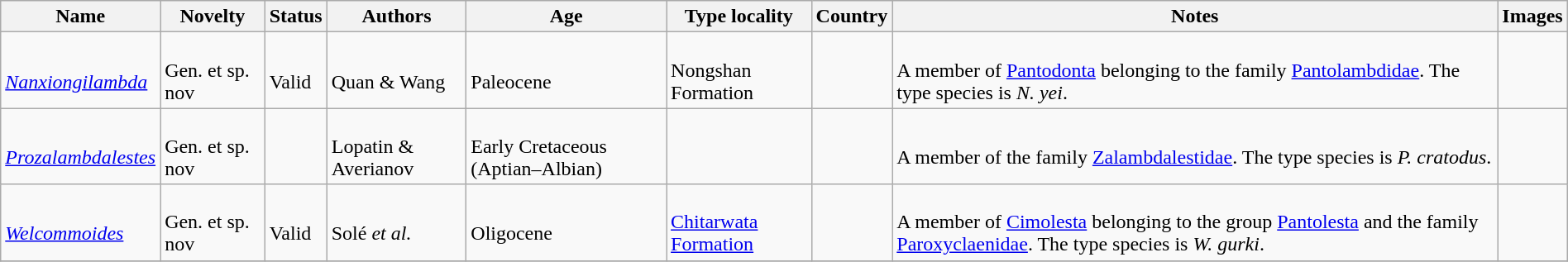<table class="wikitable sortable" align="center" width="100%">
<tr>
<th>Name</th>
<th>Novelty</th>
<th>Status</th>
<th>Authors</th>
<th>Age</th>
<th>Type locality</th>
<th>Country</th>
<th>Notes</th>
<th>Images</th>
</tr>
<tr>
<td><br><em><a href='#'>Nanxiongilambda</a></em></td>
<td><br>Gen. et sp. nov</td>
<td><br>Valid</td>
<td><br>Quan & Wang</td>
<td><br>Paleocene</td>
<td><br>Nongshan Formation</td>
<td><br></td>
<td><br>A member of <a href='#'>Pantodonta</a> belonging to the family <a href='#'>Pantolambdidae</a>. The type species is <em>N. yei</em>.</td>
<td></td>
</tr>
<tr>
<td><br><em><a href='#'>Prozalambdalestes</a></em></td>
<td><br>Gen. et sp. nov</td>
<td></td>
<td><br>Lopatin & Averianov</td>
<td><br>Early Cretaceous (Aptian–Albian)</td>
<td></td>
<td><br></td>
<td><br>A member of the family <a href='#'>Zalambdalestidae</a>. The type species is <em>P. cratodus</em>.</td>
<td></td>
</tr>
<tr>
<td><br><em><a href='#'>Welcommoides</a></em></td>
<td><br>Gen. et sp. nov</td>
<td><br>Valid</td>
<td><br>Solé <em>et al.</em></td>
<td><br>Oligocene</td>
<td><br><a href='#'>Chitarwata Formation</a></td>
<td><br></td>
<td><br>A member of <a href='#'>Cimolesta</a> belonging to the group <a href='#'>Pantolesta</a> and the family <a href='#'>Paroxyclaenidae</a>. The type species is <em>W. gurki</em>.</td>
<td></td>
</tr>
<tr>
</tr>
</table>
